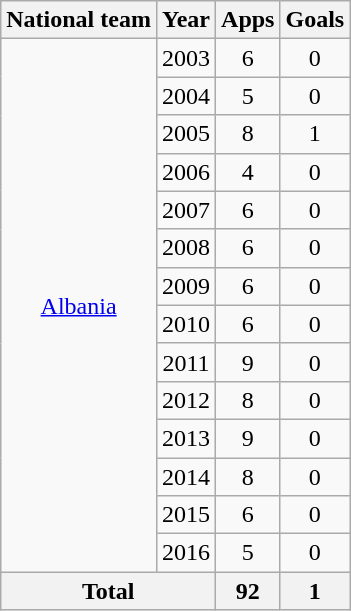<table class="wikitable" style="text-align:center">
<tr>
<th>National team</th>
<th>Year</th>
<th>Apps</th>
<th>Goals</th>
</tr>
<tr>
<td rowspan="14"><a href='#'>Albania</a></td>
<td>2003</td>
<td>6</td>
<td>0</td>
</tr>
<tr>
<td>2004</td>
<td>5</td>
<td>0</td>
</tr>
<tr>
<td>2005</td>
<td>8</td>
<td>1</td>
</tr>
<tr>
<td>2006</td>
<td>4</td>
<td>0</td>
</tr>
<tr>
<td>2007</td>
<td>6</td>
<td>0</td>
</tr>
<tr>
<td>2008</td>
<td>6</td>
<td>0</td>
</tr>
<tr>
<td>2009</td>
<td>6</td>
<td>0</td>
</tr>
<tr>
<td>2010</td>
<td>6</td>
<td>0</td>
</tr>
<tr>
<td>2011</td>
<td>9</td>
<td>0</td>
</tr>
<tr>
<td>2012</td>
<td>8</td>
<td>0</td>
</tr>
<tr>
<td>2013</td>
<td>9</td>
<td>0</td>
</tr>
<tr>
<td>2014</td>
<td>8</td>
<td>0</td>
</tr>
<tr>
<td>2015</td>
<td>6</td>
<td>0</td>
</tr>
<tr>
<td>2016</td>
<td>5</td>
<td>0</td>
</tr>
<tr>
<th colspan="2">Total</th>
<th>92</th>
<th>1</th>
</tr>
</table>
